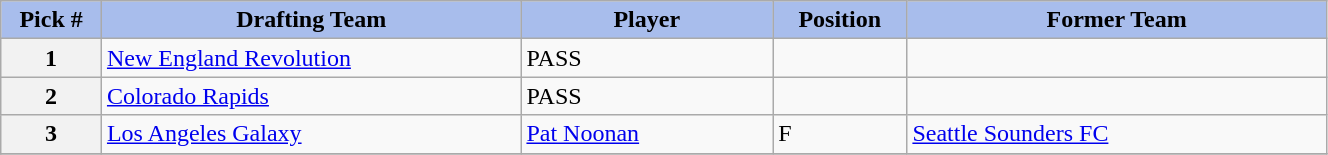<table class="wikitable sortable" style="width: 70%">
<tr>
<th style="background:#A8BDEC;" width=6%>Pick #</th>
<th width=25% style="background:#A8BDEC;">Drafting Team</th>
<th width=15% style="background:#A8BDEC;">Player</th>
<th width=8% style="background:#A8BDEC;">Position</th>
<th width=25% style="background:#A8BDEC;">Former Team</th>
</tr>
<tr>
<th>1</th>
<td><a href='#'>New England Revolution</a></td>
<td>PASS</td>
<td></td>
<td></td>
</tr>
<tr>
<th>2</th>
<td><a href='#'>Colorado Rapids</a></td>
<td>PASS</td>
<td></td>
<td></td>
</tr>
<tr>
<th>3</th>
<td><a href='#'>Los Angeles Galaxy</a></td>
<td><a href='#'>Pat Noonan</a></td>
<td>F</td>
<td><a href='#'>Seattle Sounders FC</a></td>
</tr>
<tr>
</tr>
</table>
